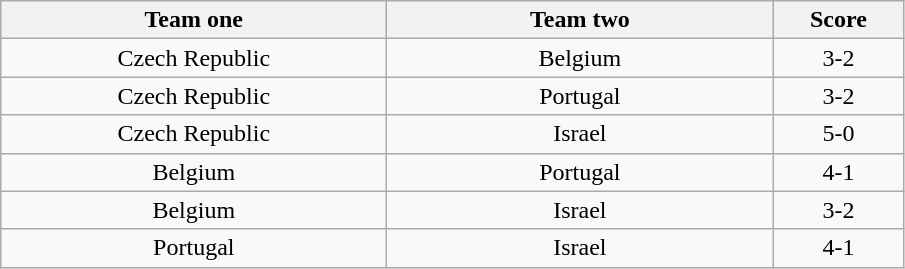<table class="wikitable" style="text-align: center">
<tr>
<th width=250>Team one</th>
<th width=250>Team two</th>
<th width=80>Score</th>
</tr>
<tr>
<td> Czech Republic</td>
<td> Belgium</td>
<td>3-2</td>
</tr>
<tr>
<td> Czech Republic</td>
<td> Portugal</td>
<td>3-2</td>
</tr>
<tr>
<td> Czech Republic</td>
<td> Israel</td>
<td>5-0</td>
</tr>
<tr>
<td> Belgium</td>
<td> Portugal</td>
<td>4-1</td>
</tr>
<tr>
<td> Belgium</td>
<td> Israel</td>
<td>3-2</td>
</tr>
<tr>
<td> Portugal</td>
<td> Israel</td>
<td>4-1</td>
</tr>
</table>
